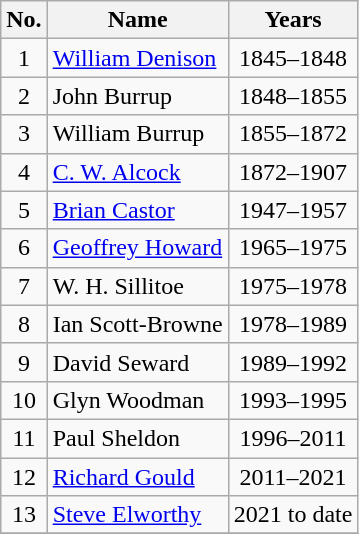<table class="wikitable" style="text-align: center;">
<tr>
<th>No.</th>
<th>Name</th>
<th>Years</th>
</tr>
<tr>
<td>1</td>
<td align="left"><a href='#'>William Denison</a></td>
<td>1845–1848</td>
</tr>
<tr>
<td>2</td>
<td align="left">John Burrup</td>
<td>1848–1855</td>
</tr>
<tr>
<td>3</td>
<td align="left">William Burrup</td>
<td>1855–1872</td>
</tr>
<tr>
<td>4</td>
<td align="left"><a href='#'>C. W. Alcock</a></td>
<td>1872–1907</td>
</tr>
<tr>
<td>5</td>
<td align="left"><a href='#'>Brian Castor</a></td>
<td>1947–1957</td>
</tr>
<tr>
<td>6</td>
<td align="left"><a href='#'>Geoffrey Howard</a></td>
<td>1965–1975</td>
</tr>
<tr>
<td>7</td>
<td align="left">W. H. Sillitoe</td>
<td>1975–1978</td>
</tr>
<tr>
<td>8</td>
<td align="left">Ian Scott-Browne</td>
<td>1978–1989</td>
</tr>
<tr>
<td>9</td>
<td align="left">David Seward</td>
<td>1989–1992</td>
</tr>
<tr>
<td>10</td>
<td align="left">Glyn Woodman</td>
<td>1993–1995</td>
</tr>
<tr>
<td>11</td>
<td align="left">Paul Sheldon</td>
<td>1996–2011</td>
</tr>
<tr>
<td>12</td>
<td align="left"><a href='#'>Richard Gould</a></td>
<td>2011–2021</td>
</tr>
<tr>
<td>13</td>
<td align="left"><a href='#'>Steve Elworthy</a></td>
<td>2021 to date</td>
</tr>
<tr>
</tr>
</table>
